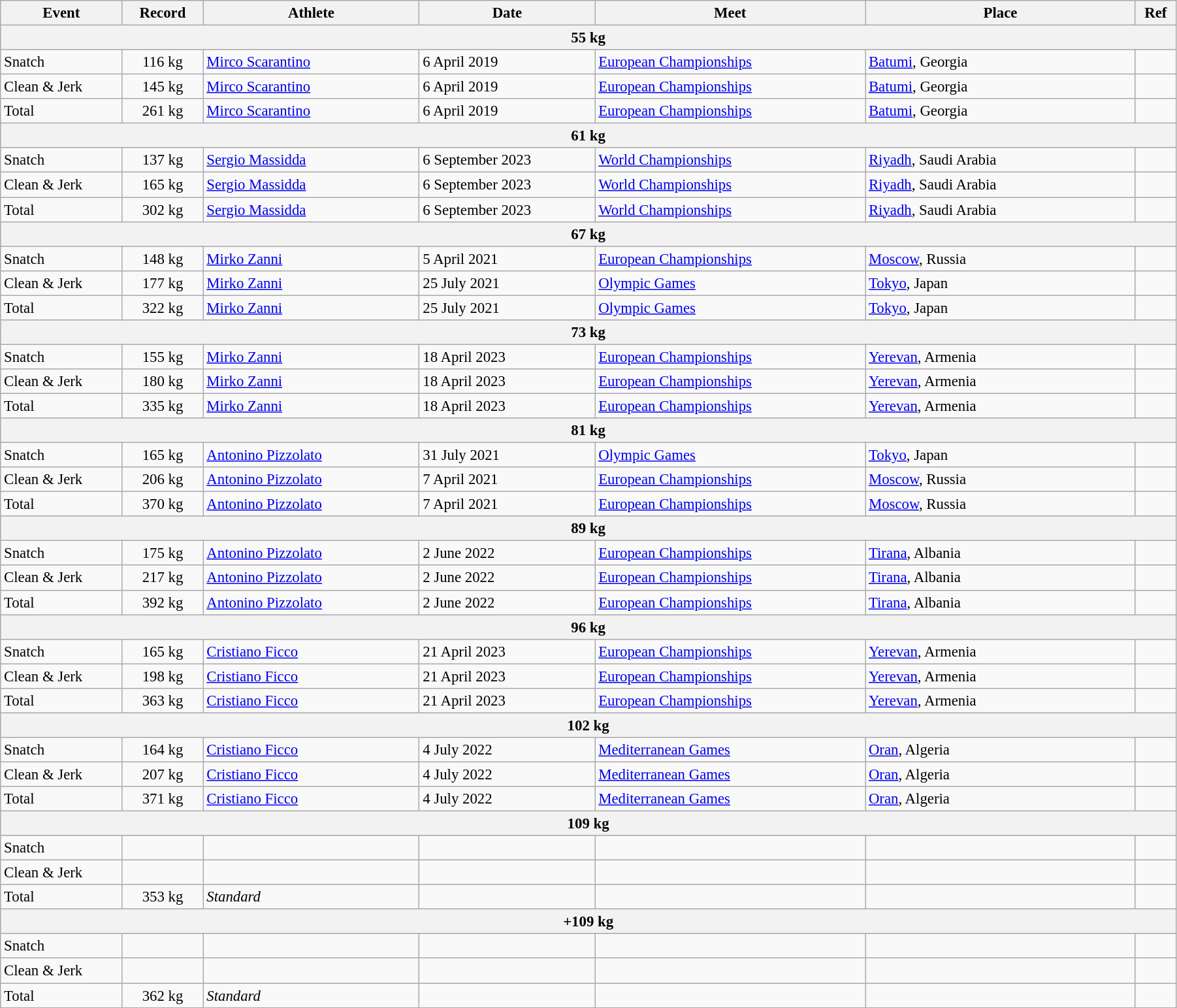<table class="wikitable" style="font-size:95%; width: 95%;">
<tr>
<th width=9%>Event</th>
<th width=6%>Record</th>
<th width=16%>Athlete</th>
<th width=13%>Date</th>
<th width=20%>Meet</th>
<th width=20%>Place</th>
<th width=3%>Ref</th>
</tr>
<tr bgcolor="#DDDDDD">
<th colspan="7">55 kg</th>
</tr>
<tr>
<td>Snatch</td>
<td align="center">116 kg</td>
<td><a href='#'>Mirco Scarantino</a></td>
<td>6 April 2019</td>
<td><a href='#'>European Championships</a></td>
<td><a href='#'>Batumi</a>, Georgia</td>
<td></td>
</tr>
<tr>
<td>Clean & Jerk</td>
<td align="center">145 kg</td>
<td><a href='#'>Mirco Scarantino</a></td>
<td>6 April 2019</td>
<td><a href='#'>European Championships</a></td>
<td><a href='#'>Batumi</a>, Georgia</td>
<td></td>
</tr>
<tr>
<td>Total</td>
<td align="center">261 kg</td>
<td><a href='#'>Mirco Scarantino</a></td>
<td>6 April 2019</td>
<td><a href='#'>European Championships</a></td>
<td><a href='#'>Batumi</a>, Georgia</td>
<td></td>
</tr>
<tr bgcolor="#DDDDDD">
<th colspan="7">61 kg</th>
</tr>
<tr>
<td>Snatch</td>
<td align=center>137 kg</td>
<td><a href='#'>Sergio Massidda</a></td>
<td>6 September 2023</td>
<td><a href='#'>World Championships</a></td>
<td><a href='#'>Riyadh</a>, Saudi Arabia</td>
<td></td>
</tr>
<tr>
<td>Clean & Jerk</td>
<td align=center>165 kg</td>
<td><a href='#'>Sergio Massidda</a></td>
<td>6 September 2023</td>
<td><a href='#'>World Championships</a></td>
<td><a href='#'>Riyadh</a>, Saudi Arabia</td>
<td></td>
</tr>
<tr>
<td>Total</td>
<td align=center>302 kg</td>
<td><a href='#'>Sergio Massidda</a></td>
<td>6 September 2023</td>
<td><a href='#'>World Championships</a></td>
<td><a href='#'>Riyadh</a>, Saudi Arabia</td>
<td></td>
</tr>
<tr bgcolor="#DDDDDD">
<th colspan="7">67 kg</th>
</tr>
<tr>
<td>Snatch</td>
<td align="center">148 kg</td>
<td><a href='#'>Mirko Zanni</a></td>
<td>5 April 2021</td>
<td><a href='#'>European Championships</a></td>
<td><a href='#'>Moscow</a>, Russia</td>
<td></td>
</tr>
<tr>
<td>Clean & Jerk</td>
<td align="center">177 kg</td>
<td><a href='#'>Mirko Zanni</a></td>
<td>25 July 2021</td>
<td><a href='#'>Olympic Games</a></td>
<td><a href='#'>Tokyo</a>, Japan</td>
<td></td>
</tr>
<tr>
<td>Total</td>
<td align="center">322 kg</td>
<td><a href='#'>Mirko Zanni</a></td>
<td>25 July 2021</td>
<td><a href='#'>Olympic Games</a></td>
<td><a href='#'>Tokyo</a>, Japan</td>
<td></td>
</tr>
<tr bgcolor="#DDDDDD">
<th colspan="7">73 kg</th>
</tr>
<tr>
<td>Snatch</td>
<td align=center>155 kg</td>
<td><a href='#'>Mirko Zanni</a></td>
<td>18 April 2023</td>
<td><a href='#'>European Championships</a></td>
<td><a href='#'>Yerevan</a>, Armenia</td>
<td></td>
</tr>
<tr>
<td>Clean & Jerk</td>
<td align=center>180 kg</td>
<td><a href='#'>Mirko Zanni</a></td>
<td>18 April 2023</td>
<td><a href='#'>European Championships</a></td>
<td><a href='#'>Yerevan</a>, Armenia</td>
<td></td>
</tr>
<tr>
<td>Total</td>
<td align=center>335 kg</td>
<td><a href='#'>Mirko Zanni</a></td>
<td>18 April 2023</td>
<td><a href='#'>European Championships</a></td>
<td><a href='#'>Yerevan</a>, Armenia</td>
<td></td>
</tr>
<tr bgcolor="#DDDDDD">
<th colspan="7">81 kg</th>
</tr>
<tr>
<td>Snatch</td>
<td align="center">165 kg</td>
<td><a href='#'>Antonino Pizzolato</a></td>
<td>31 July 2021</td>
<td><a href='#'>Olympic Games</a></td>
<td><a href='#'>Tokyo</a>, Japan</td>
<td></td>
</tr>
<tr>
<td>Clean & Jerk</td>
<td align="center">206 kg</td>
<td><a href='#'>Antonino Pizzolato</a></td>
<td>7 April 2021</td>
<td><a href='#'>European Championships</a></td>
<td><a href='#'>Moscow</a>, Russia</td>
<td></td>
</tr>
<tr>
<td>Total</td>
<td align="center">370 kg</td>
<td><a href='#'>Antonino Pizzolato</a></td>
<td>7 April 2021</td>
<td><a href='#'>European Championships</a></td>
<td><a href='#'>Moscow</a>, Russia</td>
<td></td>
</tr>
<tr bgcolor="#DDDDDD">
<th colspan="7">89 kg</th>
</tr>
<tr>
<td>Snatch</td>
<td align="center">175 kg</td>
<td><a href='#'>Antonino Pizzolato</a></td>
<td>2 June 2022</td>
<td><a href='#'>European Championships</a></td>
<td><a href='#'>Tirana</a>, Albania</td>
<td></td>
</tr>
<tr>
<td>Clean & Jerk</td>
<td align="center">217 kg</td>
<td><a href='#'>Antonino Pizzolato</a></td>
<td>2 June 2022</td>
<td><a href='#'>European Championships</a></td>
<td><a href='#'>Tirana</a>, Albania</td>
<td></td>
</tr>
<tr>
<td>Total</td>
<td align="center">392 kg</td>
<td><a href='#'>Antonino Pizzolato</a></td>
<td>2 June 2022</td>
<td><a href='#'>European Championships</a></td>
<td><a href='#'>Tirana</a>, Albania</td>
<td></td>
</tr>
<tr bgcolor="#DDDDDD">
<th colspan="7">96 kg</th>
</tr>
<tr>
<td>Snatch</td>
<td align="center">165 kg</td>
<td><a href='#'>Cristiano Ficco</a></td>
<td>21 April 2023</td>
<td><a href='#'>European Championships</a></td>
<td><a href='#'>Yerevan</a>, Armenia</td>
<td></td>
</tr>
<tr>
<td>Clean & Jerk</td>
<td align="center">198 kg</td>
<td><a href='#'>Cristiano Ficco</a></td>
<td>21 April 2023</td>
<td><a href='#'>European Championships</a></td>
<td><a href='#'>Yerevan</a>, Armenia</td>
<td></td>
</tr>
<tr>
<td>Total</td>
<td align=center>363 kg</td>
<td><a href='#'>Cristiano Ficco</a></td>
<td>21 April 2023</td>
<td><a href='#'>European Championships</a></td>
<td><a href='#'>Yerevan</a>, Armenia</td>
<td></td>
</tr>
<tr bgcolor="#DDDDDD">
<th colspan="7">102 kg</th>
</tr>
<tr>
<td>Snatch</td>
<td align="center">164 kg</td>
<td><a href='#'>Cristiano Ficco</a></td>
<td>4 July 2022</td>
<td><a href='#'>Mediterranean Games</a></td>
<td><a href='#'>Oran</a>, Algeria</td>
<td></td>
</tr>
<tr>
<td>Clean & Jerk</td>
<td align="center">207 kg</td>
<td><a href='#'>Cristiano Ficco</a></td>
<td>4 July 2022</td>
<td><a href='#'>Mediterranean Games</a></td>
<td><a href='#'>Oran</a>, Algeria</td>
<td></td>
</tr>
<tr>
<td>Total</td>
<td align="center">371 kg</td>
<td><a href='#'>Cristiano Ficco</a></td>
<td>4 July 2022</td>
<td><a href='#'>Mediterranean Games</a></td>
<td><a href='#'>Oran</a>, Algeria</td>
<td></td>
</tr>
<tr bgcolor="#DDDDDD">
<th colspan="7">109 kg</th>
</tr>
<tr>
<td>Snatch</td>
<td align="center"></td>
<td></td>
<td></td>
<td></td>
<td></td>
<td></td>
</tr>
<tr>
<td>Clean & Jerk</td>
<td align="center"></td>
<td></td>
<td></td>
<td></td>
<td></td>
<td></td>
</tr>
<tr>
<td>Total</td>
<td align="center">353 kg</td>
<td><em>Standard</em></td>
<td></td>
<td></td>
<td></td>
<td></td>
</tr>
<tr bgcolor="#DDDDDD">
<th colspan="7">+109 kg</th>
</tr>
<tr>
<td>Snatch</td>
<td align="center"></td>
<td></td>
<td></td>
<td></td>
<td></td>
<td></td>
</tr>
<tr>
<td>Clean & Jerk</td>
<td align="center"></td>
<td></td>
<td></td>
<td></td>
<td></td>
<td></td>
</tr>
<tr>
<td>Total</td>
<td align="center">362 kg</td>
<td><em>Standard</em></td>
<td></td>
<td></td>
<td></td>
<td></td>
</tr>
</table>
